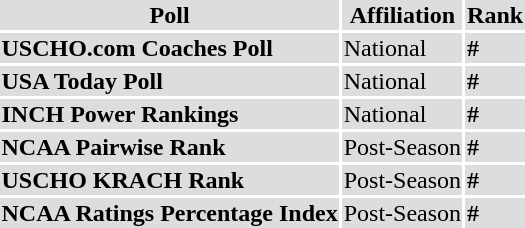<table>
<tr align="center" bgcolor="#dddddd">
<th>Poll</th>
<th>Affiliation</th>
<th>Rank</th>
</tr>
<tr align="left" bgcolor="#dddddd">
<td><strong>USCHO.com Coaches Poll</strong></td>
<td>National</td>
<td><strong>#</strong></td>
</tr>
<tr align="left" bgcolor="#dddddd">
<td><strong>USA Today Poll</strong></td>
<td>National</td>
<td><strong>#</strong></td>
</tr>
<tr align="left" bgcolor="#dddddd">
<td><strong>INCH Power Rankings</strong></td>
<td>National</td>
<td><strong>#</strong></td>
</tr>
<tr align="left" bgcolor="#dddddd">
<td><strong>NCAA Pairwise Rank</strong></td>
<td>Post-Season</td>
<td><strong>#</strong></td>
</tr>
<tr align="left" bgcolor="#dddddd">
<td><strong>USCHO KRACH Rank</strong></td>
<td>Post-Season</td>
<td><strong>#</strong></td>
</tr>
<tr align="left" bgcolor="#dddddd">
<td><strong>NCAA Ratings Percentage Index</strong></td>
<td>Post-Season</td>
<td><strong>#</strong></td>
</tr>
<tr>
</tr>
</table>
